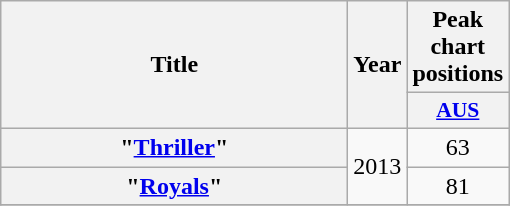<table class="wikitable plainrowheaders" style="text-align:center;" border="1">
<tr>
<th scope="col" rowspan="2" style="width:14em;">Title</th>
<th scope="col" rowspan="2">Year</th>
<th scope="col" colspan="1">Peak chart positions</th>
</tr>
<tr>
<th scope="col" style="width:3em;font-size:90%;"><a href='#'>AUS</a><br></th>
</tr>
<tr>
<th scope="row">"<a href='#'>Thriller</a>"</th>
<td rowspan="2">2013</td>
<td>63</td>
</tr>
<tr>
<th scope="row">"<a href='#'>Royals</a>"</th>
<td>81</td>
</tr>
<tr>
</tr>
</table>
